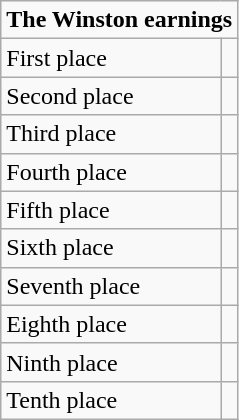<table class="wikitable">
<tr>
<td colspan="2"><strong>The Winston earnings</strong></td>
</tr>
<tr>
<td>First place</td>
<td></td>
</tr>
<tr>
<td>Second place</td>
<td></td>
</tr>
<tr>
<td>Third place</td>
<td></td>
</tr>
<tr>
<td>Fourth place</td>
<td></td>
</tr>
<tr>
<td>Fifth place</td>
<td></td>
</tr>
<tr>
<td>Sixth place</td>
<td></td>
</tr>
<tr>
<td>Seventh place</td>
<td></td>
</tr>
<tr>
<td>Eighth place</td>
<td></td>
</tr>
<tr>
<td>Ninth place</td>
<td></td>
</tr>
<tr>
<td>Tenth place</td>
<td></td>
</tr>
</table>
